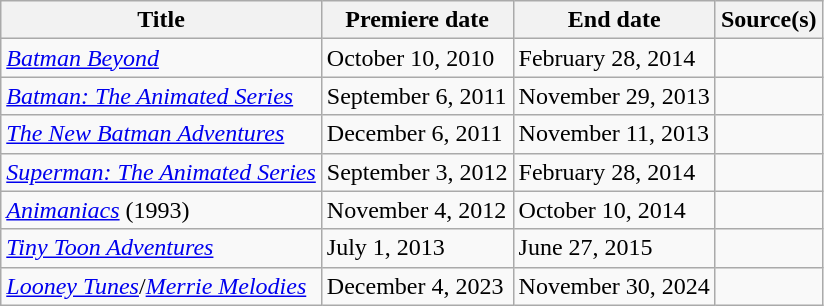<table class="wikitable sortable">
<tr>
<th>Title</th>
<th>Premiere date</th>
<th>End date</th>
<th>Source(s)</th>
</tr>
<tr>
<td><em><a href='#'>Batman Beyond</a></em></td>
<td>October 10, 2010</td>
<td>February 28, 2014</td>
<td></td>
</tr>
<tr>
<td><em><a href='#'>Batman: The Animated Series</a></em></td>
<td>September 6, 2011</td>
<td>November 29, 2013</td>
<td></td>
</tr>
<tr>
<td><em><a href='#'>The New Batman Adventures</a></em></td>
<td>December 6, 2011</td>
<td>November 11, 2013</td>
<td></td>
</tr>
<tr>
<td><em><a href='#'>Superman: The Animated Series</a></em></td>
<td>September 3, 2012</td>
<td>February 28, 2014</td>
<td></td>
</tr>
<tr>
<td><em><a href='#'>Animaniacs</a></em> (1993)</td>
<td>November 4, 2012</td>
<td>October 10, 2014</td>
<td></td>
</tr>
<tr>
<td><em><a href='#'>Tiny Toon Adventures</a></em></td>
<td>July 1, 2013</td>
<td>June 27, 2015</td>
<td></td>
</tr>
<tr>
<td><em><a href='#'>Looney Tunes</a></em>/<em><a href='#'>Merrie Melodies</a></em></td>
<td>December 4, 2023</td>
<td>November 30, 2024</td>
<td></td>
</tr>
</table>
